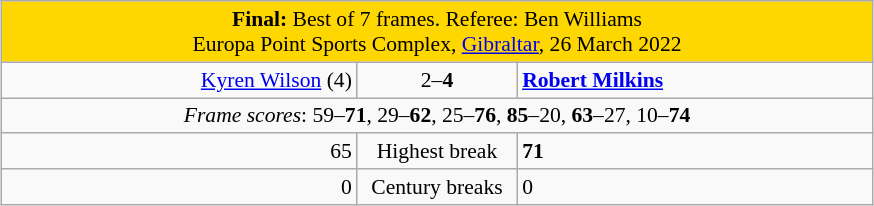<table class="wikitable" style="font-size: 90%; margin: 1em auto 1em auto;">
<tr>
<td colspan="3" align="center" bgcolor="#ffd700"><strong>Final:</strong> Best of 7 frames. Referee: Ben Williams<br>Europa Point Sports Complex, <a href='#'>Gibraltar</a>, 26 March 2022</td>
</tr>
<tr>
<td width="230" align="right"><a href='#'>Kyren Wilson</a> (4)<br></td>
<td width="100" align="center">2–<strong>4</strong></td>
<td width="230" align="left"><strong><a href='#'>Robert Milkins</a></strong><br></td>
</tr>
<tr>
<td colspan="3" align="center" style="font-size: 100%"><em>Frame scores</em>: 59–<strong>71</strong>, 29–<strong>62</strong>, 25–<strong>76</strong>, <strong>85</strong>–20, <strong>63</strong>–27, 10–<strong>74</strong></td>
</tr>
<tr>
<td align="right">65</td>
<td align="center">Highest break</td>
<td><strong>71</strong></td>
</tr>
<tr>
<td align="right">0</td>
<td align="center">Century breaks</td>
<td>0</td>
</tr>
</table>
